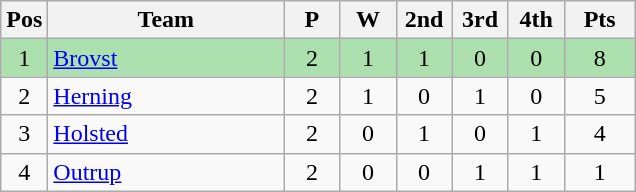<table class="wikitable" style="font-size: 100%">
<tr>
<th width=20>Pos</th>
<th width=150>Team</th>
<th width=30>P</th>
<th width=30>W</th>
<th width=30>2nd</th>
<th width=30>3rd</th>
<th width=30>4th</th>
<th width=40>Pts</th>
</tr>
<tr align=center style="background:#ACE1AF;">
<td>1</td>
<td align="left"><a href='#'>Brovst</a></td>
<td>2</td>
<td>1</td>
<td>1</td>
<td>0</td>
<td>0</td>
<td>8</td>
</tr>
<tr align=center>
<td>2</td>
<td align="left"><a href='#'>Herning</a></td>
<td>2</td>
<td>1</td>
<td>0</td>
<td>1</td>
<td>0</td>
<td>5</td>
</tr>
<tr align=center>
<td>3</td>
<td align="left"><a href='#'>Holsted</a></td>
<td>2</td>
<td>0</td>
<td>1</td>
<td>0</td>
<td>1</td>
<td>4</td>
</tr>
<tr align=center>
<td>4</td>
<td align="left"><a href='#'>Outrup</a></td>
<td>2</td>
<td>0</td>
<td>0</td>
<td>1</td>
<td>1</td>
<td>1</td>
</tr>
</table>
